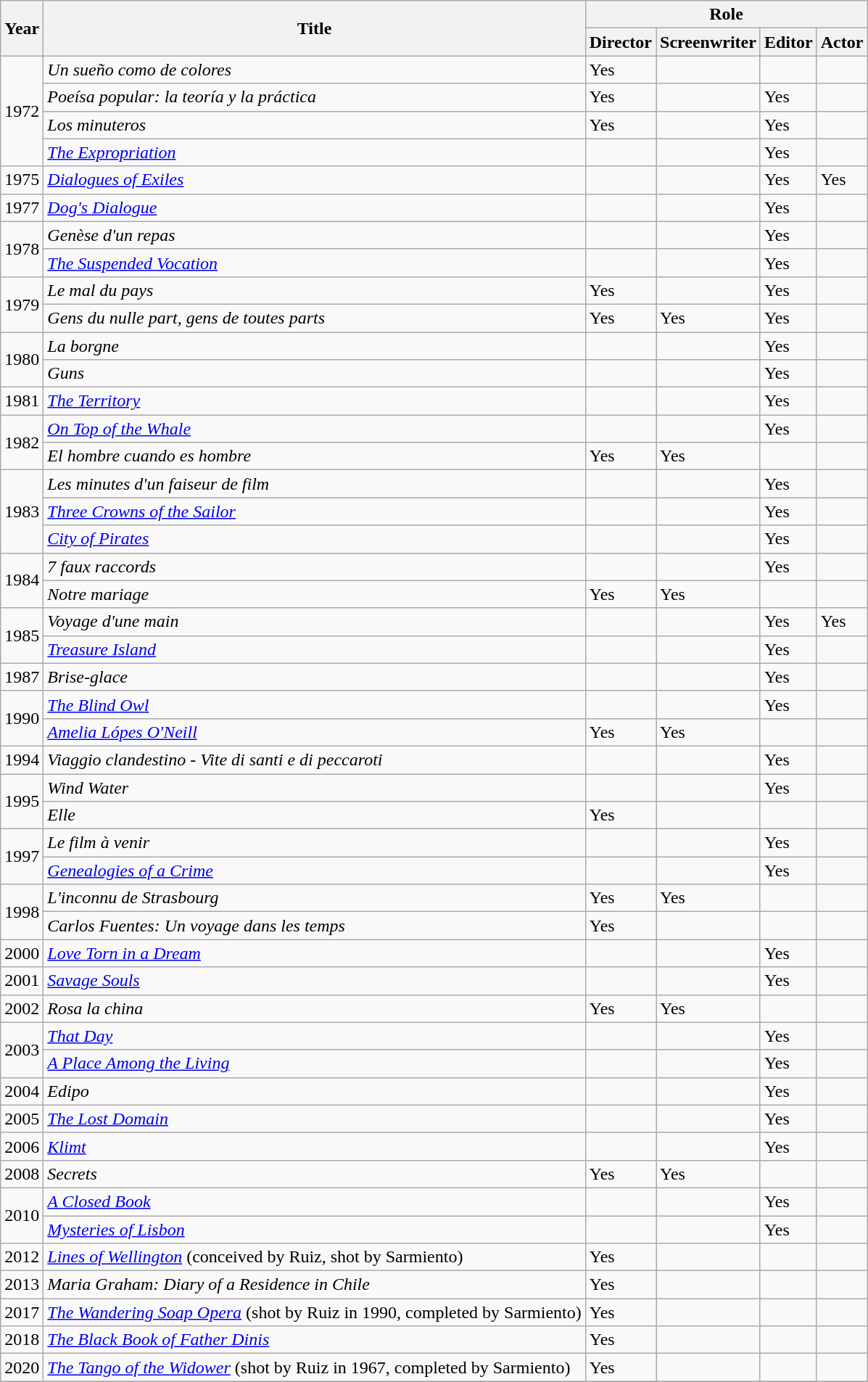<table class="wikitable">
<tr>
<th rowspan="2">Year</th>
<th rowspan="2">Title</th>
<th colspan="4">Role</th>
</tr>
<tr>
<th><strong>Director</strong></th>
<th><strong>Screenwriter</strong></th>
<th><strong>Editor</strong></th>
<th><strong>Actor</strong></th>
</tr>
<tr>
<td rowspan="4">1972</td>
<td><em>Un sueño como de colores</em></td>
<td>Yes</td>
<td></td>
<td></td>
<td></td>
</tr>
<tr>
<td><em>Poeísa popular: la teoría y la práctica</em></td>
<td>Yes</td>
<td></td>
<td>Yes</td>
<td></td>
</tr>
<tr>
<td><em>Los minuteros</em></td>
<td>Yes</td>
<td></td>
<td>Yes</td>
<td></td>
</tr>
<tr>
<td><em><a href='#'>The Expropriation</a></em></td>
<td></td>
<td></td>
<td>Yes</td>
<td></td>
</tr>
<tr>
<td>1975</td>
<td><em><a href='#'>Dialogues of Exiles</a></em></td>
<td></td>
<td></td>
<td>Yes</td>
<td>Yes</td>
</tr>
<tr>
<td>1977</td>
<td><em><a href='#'>Dog's Dialogue</a></em></td>
<td></td>
<td></td>
<td>Yes</td>
<td></td>
</tr>
<tr>
<td rowspan="2">1978</td>
<td><em>Genèse d'un repas</em></td>
<td></td>
<td></td>
<td>Yes</td>
<td></td>
</tr>
<tr>
<td><em><a href='#'>The Suspended Vocation</a></em></td>
<td></td>
<td></td>
<td>Yes</td>
<td></td>
</tr>
<tr>
<td rowspan="2">1979</td>
<td><em>Le mal du pays</em></td>
<td>Yes</td>
<td></td>
<td>Yes</td>
<td></td>
</tr>
<tr>
<td><em>Gens du nulle part, gens de toutes parts</em></td>
<td>Yes</td>
<td>Yes</td>
<td>Yes</td>
<td></td>
</tr>
<tr>
<td rowspan="2">1980</td>
<td><em>La borgne</em></td>
<td></td>
<td></td>
<td>Yes</td>
<td></td>
</tr>
<tr>
<td><em>Guns</em></td>
<td></td>
<td></td>
<td>Yes</td>
<td></td>
</tr>
<tr>
<td>1981</td>
<td><em><a href='#'>The Territory</a></em></td>
<td></td>
<td></td>
<td>Yes</td>
<td></td>
</tr>
<tr>
<td rowspan="2">1982</td>
<td><em><a href='#'>On Top of the Whale</a></em></td>
<td></td>
<td></td>
<td>Yes</td>
<td></td>
</tr>
<tr>
<td><em>El hombre cuando es hombre</em></td>
<td>Yes</td>
<td>Yes</td>
<td></td>
<td></td>
</tr>
<tr>
<td rowspan="3">1983</td>
<td><em>Les minutes d'un faiseur de film</em></td>
<td></td>
<td></td>
<td>Yes</td>
<td></td>
</tr>
<tr>
<td><em><a href='#'>Three Crowns of the Sailor</a></em></td>
<td></td>
<td></td>
<td>Yes</td>
<td></td>
</tr>
<tr>
<td><em><a href='#'>City of Pirates</a></em></td>
<td></td>
<td></td>
<td>Yes</td>
<td></td>
</tr>
<tr>
<td rowspan="2">1984</td>
<td><em>7 faux raccords</em></td>
<td></td>
<td></td>
<td>Yes</td>
<td></td>
</tr>
<tr>
<td><em>Notre mariage</em></td>
<td>Yes</td>
<td>Yes</td>
<td></td>
<td></td>
</tr>
<tr>
<td rowspan="2">1985</td>
<td><em>Voyage d'une main</em></td>
<td></td>
<td></td>
<td>Yes</td>
<td>Yes</td>
</tr>
<tr>
<td><em><a href='#'>Treasure Island</a></em></td>
<td></td>
<td></td>
<td>Yes</td>
<td></td>
</tr>
<tr>
<td>1987</td>
<td><em>Brise-glace</em></td>
<td></td>
<td></td>
<td>Yes</td>
<td></td>
</tr>
<tr>
<td rowspan="2">1990</td>
<td><em><a href='#'>The Blind Owl</a></em></td>
<td></td>
<td></td>
<td>Yes</td>
<td></td>
</tr>
<tr>
<td><em><a href='#'>Amelia Lópes O'Neill</a></em></td>
<td>Yes</td>
<td>Yes</td>
<td></td>
<td></td>
</tr>
<tr>
<td>1994</td>
<td><em>Viaggio clandestino - Vite di santi e di peccaroti</em></td>
<td></td>
<td></td>
<td>Yes</td>
<td></td>
</tr>
<tr>
<td rowspan="2">1995</td>
<td><em>Wind Water</em></td>
<td></td>
<td></td>
<td>Yes</td>
<td></td>
</tr>
<tr>
<td><em>Elle</em></td>
<td>Yes</td>
<td></td>
<td></td>
<td></td>
</tr>
<tr>
<td rowspan="2">1997</td>
<td><em>Le film à venir</em></td>
<td></td>
<td></td>
<td>Yes</td>
<td></td>
</tr>
<tr>
<td><em><a href='#'>Genealogies of a Crime</a></em></td>
<td></td>
<td></td>
<td>Yes</td>
<td></td>
</tr>
<tr>
<td rowspan="2">1998</td>
<td><em>L'inconnu de Strasbourg</em></td>
<td>Yes</td>
<td>Yes</td>
<td></td>
<td></td>
</tr>
<tr>
<td><em>Carlos Fuentes: Un voyage dans les temps</em></td>
<td>Yes</td>
<td></td>
<td></td>
<td></td>
</tr>
<tr>
<td>2000</td>
<td><em><a href='#'>Love Torn in a Dream</a></em></td>
<td></td>
<td></td>
<td>Yes</td>
<td></td>
</tr>
<tr>
<td>2001</td>
<td><em><a href='#'>Savage Souls</a></em></td>
<td></td>
<td></td>
<td>Yes</td>
<td></td>
</tr>
<tr>
<td>2002</td>
<td><em>Rosa la china</em></td>
<td>Yes</td>
<td>Yes</td>
<td></td>
<td></td>
</tr>
<tr>
<td rowspan="2">2003</td>
<td><em><a href='#'>That Day</a></em></td>
<td></td>
<td></td>
<td>Yes</td>
<td></td>
</tr>
<tr>
<td><em><a href='#'>A Place Among the Living</a></em></td>
<td></td>
<td></td>
<td>Yes</td>
<td></td>
</tr>
<tr>
<td>2004</td>
<td><em>Edipo</em></td>
<td></td>
<td></td>
<td>Yes</td>
<td></td>
</tr>
<tr>
<td>2005</td>
<td><em><a href='#'>The Lost Domain</a></em></td>
<td></td>
<td></td>
<td>Yes</td>
<td></td>
</tr>
<tr>
<td>2006</td>
<td><em><a href='#'>Klimt</a></em></td>
<td></td>
<td></td>
<td>Yes</td>
<td></td>
</tr>
<tr>
<td>2008</td>
<td><em>Secrets</em></td>
<td>Yes</td>
<td>Yes</td>
<td></td>
<td></td>
</tr>
<tr>
<td rowspan="2">2010</td>
<td><em><a href='#'>A Closed Book</a></em></td>
<td></td>
<td></td>
<td>Yes</td>
<td></td>
</tr>
<tr>
<td><em><a href='#'>Mysteries of Lisbon</a></em></td>
<td></td>
<td></td>
<td>Yes</td>
<td></td>
</tr>
<tr>
<td>2012</td>
<td><em><a href='#'>Lines of Wellington</a></em> (conceived by Ruiz, shot by Sarmiento)</td>
<td>Yes</td>
<td></td>
<td></td>
<td></td>
</tr>
<tr>
<td>2013</td>
<td><em>Maria Graham: Diary of a Residence in Chile</em></td>
<td>Yes</td>
<td></td>
<td></td>
<td></td>
</tr>
<tr>
<td>2017</td>
<td><em><a href='#'>The Wandering Soap Opera</a></em> (shot by Ruiz in 1990, completed by Sarmiento)</td>
<td>Yes</td>
<td></td>
<td></td>
<td></td>
</tr>
<tr>
<td>2018</td>
<td><em><a href='#'>The Black Book of Father Dinis</a></em></td>
<td>Yes</td>
<td></td>
<td></td>
<td></td>
</tr>
<tr>
<td>2020</td>
<td><em><a href='#'>The Tango of the Widower</a></em> (shot by Ruiz in 1967, completed by Sarmiento)</td>
<td>Yes</td>
<td></td>
<td></td>
<td></td>
</tr>
<tr>
</tr>
</table>
